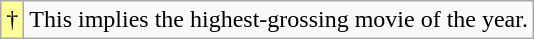<table class="wikitable">
<tr>
<td style="background-color:#FFFF99">†</td>
<td>This implies the highest-grossing movie of the year.</td>
</tr>
</table>
